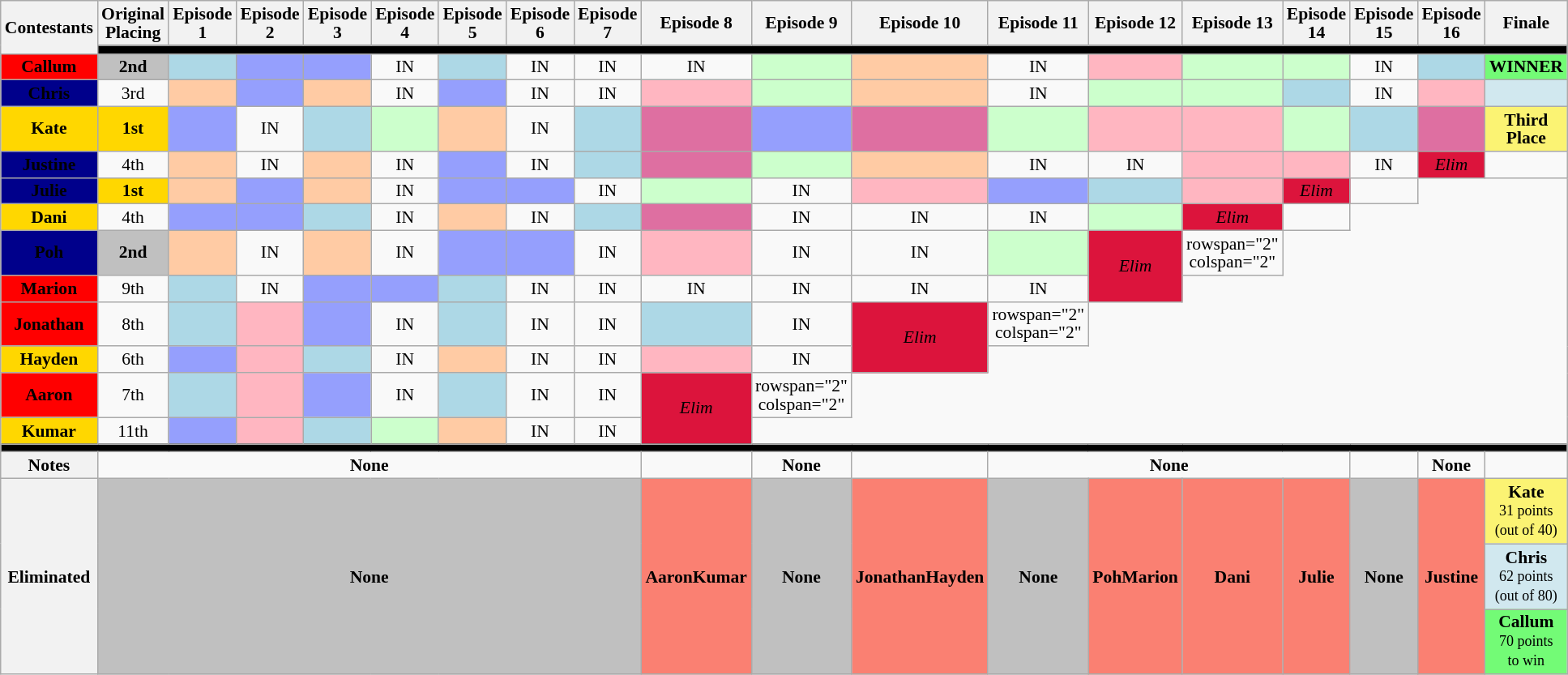<table class="wikitable" style="text-align:center; width:80%; font-size:90%; line-height:15px">
<tr>
<th rowspan="2">Contestants</th>
<th>Original Placing</th>
<th>Episode 1</th>
<th>Episode 2</th>
<th>Episode 3</th>
<th>Episode 4</th>
<th>Episode 5</th>
<th>Episode 6</th>
<th>Episode 7</th>
<th>Episode 8</th>
<th>Episode 9</th>
<th>Episode 10</th>
<th>Episode 11</th>
<th>Episode 12</th>
<th>Episode 13</th>
<th>Episode 14</th>
<th>Episode 15</th>
<th>Episode 16</th>
<th>Finale</th>
</tr>
<tr>
<td style="background:black;" colspan="30"></td>
</tr>
<tr>
<th style="background:red;"><span> Callum</span></th>
<th style="background: silver;">2nd</th>
<td style="background:lightblue;"></td>
<td style="background:#959ffd;"></td>
<td style="background:#959ffd;"></td>
<td>IN</td>
<td style="background:lightblue;"></td>
<td>IN</td>
<td>IN</td>
<td>IN</td>
<td style="background:#cfc;"></td>
<td style="background:#FFCBA4;"></td>
<td>IN</td>
<td style="background:lightpink;"></td>
<td style="background:#cfc;"></td>
<td style="background:#cfc;"></td>
<td>IN</td>
<td style="background:lightblue;"></td>
<td style="background:#73fb76;"><strong>WINNER</strong></td>
</tr>
<tr>
<th style="background:darkblue;"><span>Chris</span></th>
<td>3rd</td>
<td style="background:#FFCBA4;"></td>
<td style="background:#959ffd;"></td>
<td style="background:#FFCBA4;"></td>
<td>IN</td>
<td style="background:#959ffd;"></td>
<td>IN</td>
<td>IN</td>
<td style="background:lightpink;"></td>
<td style="background:#cfc;"></td>
<td style="background:#FFCBA4;"></td>
<td>IN</td>
<td style="background:#cfc;"></td>
<td style="background:#cfc;"></td>
<td style="background:lightblue;"></td>
<td>IN</td>
<td style="background:lightpink;"></td>
<td style="background:#d1e8ef;"></td>
</tr>
<tr>
<th style="background:gold;">Kate</th>
<th style="background:gold;">1st</th>
<td style="background:#959ffd;"></td>
<td>IN</td>
<td style="background:lightblue;"></td>
<td style="background:#cfc;"></td>
<td style="background:#FFCBA4;"></td>
<td>IN</td>
<td style="background:lightblue;"></td>
<td style="background:#de6fa1;"></td>
<td style="background:#959ffd;"></td>
<td style="background:#de6fa1;"></td>
<td style="background:#cfc;"></td>
<td style="background:lightpink;"></td>
<td style="background:lightpink;"></td>
<td style="background:#cfc;"></td>
<td style="background:lightblue;"></td>
<td style="background:#de6fa1;"></td>
<td style="background:#fbf373;"><strong>Third Place</strong></td>
</tr>
<tr>
<th style="background:darkblue;"><span>Justine</span></th>
<td>4th</td>
<td style="background:#FFCBA4;"></td>
<td>IN</td>
<td style="background:#FFCBA4;"></td>
<td>IN</td>
<td style="background:#959ffd;"></td>
<td>IN</td>
<td style="background:lightblue;"></td>
<td style="background:#de6fa1;"></td>
<td style="background:#cfc;"></td>
<td style="background:#FFCBA4;"></td>
<td>IN</td>
<td>IN</td>
<td style="background:lightpink;"></td>
<td style="background:lightpink;"></td>
<td>IN</td>
<td style="background:crimson;"><em>Elim</em></td>
<td></td>
</tr>
<tr>
<th style="background:darkblue;"><span>Julie</span></th>
<th style="background:gold;">1st</th>
<td style="background:#FFCBA4;"></td>
<td style="background:#959ffd;"></td>
<td style="background:#FFCBA4;"></td>
<td>IN</td>
<td style="background:#959ffd;"></td>
<td style="background:#959ffd;"></td>
<td>IN</td>
<td style="background:#cfc;"></td>
<td>IN</td>
<td style="background:lightpink;"></td>
<td style="background:#959ffd;"></td>
<td style="background:lightblue;"></td>
<td style="background:lightpink;"></td>
<td style="background:crimson;"><em>Elim</em></td>
<td></td>
</tr>
<tr>
<th style="background:gold;">Dani</th>
<td>4th</td>
<td style="background:#959ffd;"></td>
<td style="background:#959ffd;"></td>
<td style="background:lightblue;"></td>
<td>IN</td>
<td style="background:#FFCBA4;"></td>
<td>IN</td>
<td style="background:lightblue;"></td>
<td style="background:#de6fa1;"></td>
<td>IN</td>
<td>IN</td>
<td>IN</td>
<td style="background:#cfc;"></td>
<td style="background:crimson;"><em>Elim</em></td>
<td></td>
</tr>
<tr>
<th style="background:darkblue;"><span>Poh</span></th>
<th style="background:silver;">2nd</th>
<td style="background:#FFCBA4;"></td>
<td>IN</td>
<td style="background:#FFCBA4;"></td>
<td>IN</td>
<td style="background:#959ffd;"></td>
<td style="background:#959ffd;"></td>
<td>IN</td>
<td style="background:lightpink;"></td>
<td>IN</td>
<td>IN</td>
<td style="background:#cfc;"></td>
<td rowspan="2" style="background:crimson;"><em>Elim</em></td>
<td>rowspan="2" colspan="2" </td>
</tr>
<tr>
<th style="background:red;"><span> Marion</span></th>
<td>9th</td>
<td style="background:lightblue;"></td>
<td>IN</td>
<td style="background:#959ffd;"></td>
<td style="background:#959ffd;"></td>
<td style="background:lightblue;"></td>
<td>IN</td>
<td>IN</td>
<td>IN</td>
<td>IN</td>
<td>IN</td>
<td>IN</td>
</tr>
<tr>
<th style="background:red;"><span> Jonathan</span></th>
<td>8th</td>
<td style="background:lightblue;"></td>
<td style="background:lightpink;"></td>
<td style="background:#959ffd;"></td>
<td>IN</td>
<td style="background:lightblue;"></td>
<td>IN</td>
<td>IN</td>
<td style="background:lightblue;"></td>
<td>IN</td>
<td rowspan="2" style="background:crimson;"><em>Elim</em></td>
<td>rowspan="2" colspan="2" </td>
</tr>
<tr>
<th style="background:gold;">Hayden</th>
<td>6th</td>
<td style="background:#959ffd;"></td>
<td style="background:lightpink;"></td>
<td style="background:lightblue;"></td>
<td>IN</td>
<td style="background:#FFCBA4;"></td>
<td>IN</td>
<td>IN</td>
<td style="background:lightpink;"></td>
<td>IN</td>
</tr>
<tr>
<th style="background:red;"><span> Aaron</span></th>
<td>7th</td>
<td style="background:lightblue;"></td>
<td style="background:lightpink;"></td>
<td style="background:#959ffd;"></td>
<td>IN</td>
<td style="background:lightblue;"></td>
<td>IN</td>
<td>IN</td>
<td rowspan="2" style="background:crimson;"><em>Elim</em></td>
<td>rowspan="2" colspan="2" </td>
</tr>
<tr>
<th style="background:gold;">Kumar</th>
<td>11th</td>
<td style="background:#959ffd;"></td>
<td style="background:lightpink;"></td>
<td style="background:lightblue;"></td>
<td style="background:#cfc;"></td>
<td style="background:#FFCBA4;"></td>
<td>IN</td>
<td>IN</td>
</tr>
<tr>
<td style="background:black;" colspan="30"></td>
</tr>
<tr>
<th>Notes</th>
<td colspan=8><strong>None</strong></td>
<td></td>
<td><strong>None</strong></td>
<td></td>
<td colspan=4><strong>None</strong></td>
<td></td>
<td><strong>None</strong></td>
<td></td>
</tr>
<tr>
<th rowspan=4>Eliminated</th>
<td style="background:silver;" colspan=8 rowspan="4"><strong>None</strong></td>
<td style="background:salmon;" rowspan="4"><strong>AaronKumar</strong></td>
<td style="background:silver;" rowspan="4"><strong>None</strong></td>
<td style="background:salmon;" rowspan="4"><strong>JonathanHayden</strong></td>
<td style="background:silver;" rowspan="4"><strong>None</strong></td>
<td style="background:salmon;" rowspan="4"><strong>PohMarion</strong></td>
<td style="background:salmon;" rowspan="4"><strong>Dani</strong></td>
<td style="background:salmon;" rowspan="4"><strong>Julie</strong></td>
<td style="background:silver;" rowspan="4"><strong>None</strong></td>
<td style="background:salmon;" rowspan="4"><strong>Justine</strong></td>
<td style="background:#fbf373;"><strong>Kate</strong><br><small>31 points<br>(out of 40)</small></td>
</tr>
<tr>
<td style="background:#d1e8ef;"><strong>Chris</strong><br><small>62 points<br>(out of 80)</small></td>
</tr>
<tr>
<td style="background:#73fb76;"><strong>Callum</strong><br><small>70 points<br>to win</small></td>
</tr>
</table>
